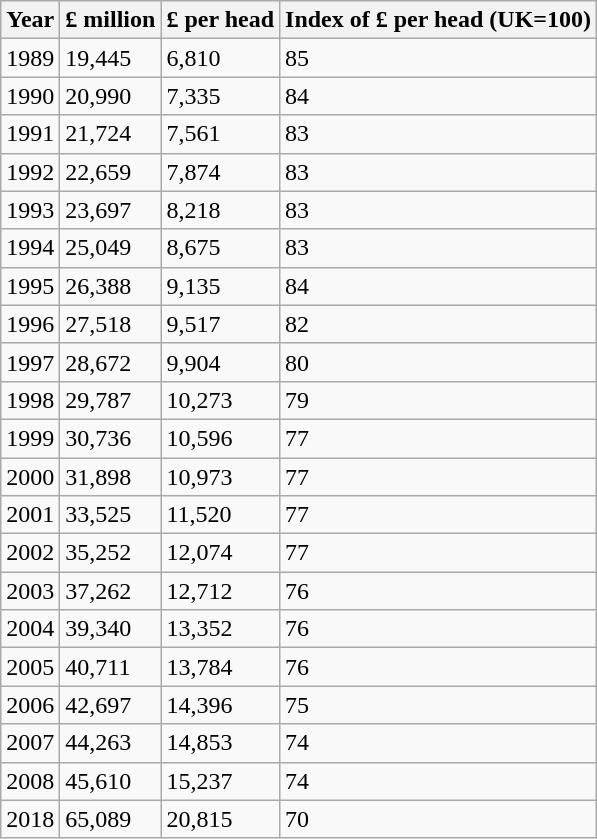<table class="wikitable">
<tr>
<th>Year</th>
<th>£ million</th>
<th>£ per head</th>
<th>Index of £ per head (UK=100)</th>
</tr>
<tr>
<td>1989</td>
<td>19,445</td>
<td>6,810</td>
<td>85</td>
</tr>
<tr>
<td>1990</td>
<td>20,990</td>
<td>7,335</td>
<td>84</td>
</tr>
<tr>
<td>1991</td>
<td>21,724</td>
<td>7,561</td>
<td>83</td>
</tr>
<tr>
<td>1992</td>
<td>22,659</td>
<td>7,874</td>
<td>83</td>
</tr>
<tr>
<td>1993</td>
<td>23,697</td>
<td>8,218</td>
<td>83</td>
</tr>
<tr>
<td>1994</td>
<td>25,049</td>
<td>8,675</td>
<td>83</td>
</tr>
<tr>
<td>1995</td>
<td>26,388</td>
<td>9,135</td>
<td>84</td>
</tr>
<tr>
<td>1996</td>
<td>27,518</td>
<td>9,517</td>
<td>82</td>
</tr>
<tr>
<td>1997</td>
<td>28,672</td>
<td>9,904</td>
<td>80</td>
</tr>
<tr>
<td>1998</td>
<td>29,787</td>
<td>10,273</td>
<td>79</td>
</tr>
<tr>
<td>1999</td>
<td>30,736</td>
<td>10,596</td>
<td>77</td>
</tr>
<tr>
<td>2000</td>
<td>31,898</td>
<td>10,973</td>
<td>77</td>
</tr>
<tr>
<td>2001</td>
<td>33,525</td>
<td>11,520</td>
<td>77</td>
</tr>
<tr>
<td>2002</td>
<td>35,252</td>
<td>12,074</td>
<td>77</td>
</tr>
<tr>
<td>2003</td>
<td>37,262</td>
<td>12,712</td>
<td>76</td>
</tr>
<tr>
<td>2004</td>
<td>39,340</td>
<td>13,352</td>
<td>76</td>
</tr>
<tr>
<td>2005</td>
<td>40,711</td>
<td>13,784</td>
<td>76</td>
</tr>
<tr>
<td>2006</td>
<td>42,697</td>
<td>14,396</td>
<td>75</td>
</tr>
<tr>
<td>2007</td>
<td>44,263</td>
<td>14,853</td>
<td>74</td>
</tr>
<tr>
<td>2008</td>
<td>45,610</td>
<td>15,237</td>
<td>74</td>
</tr>
<tr>
<td>2018</td>
<td>65,089</td>
<td>20,815</td>
<td>70</td>
</tr>
</table>
